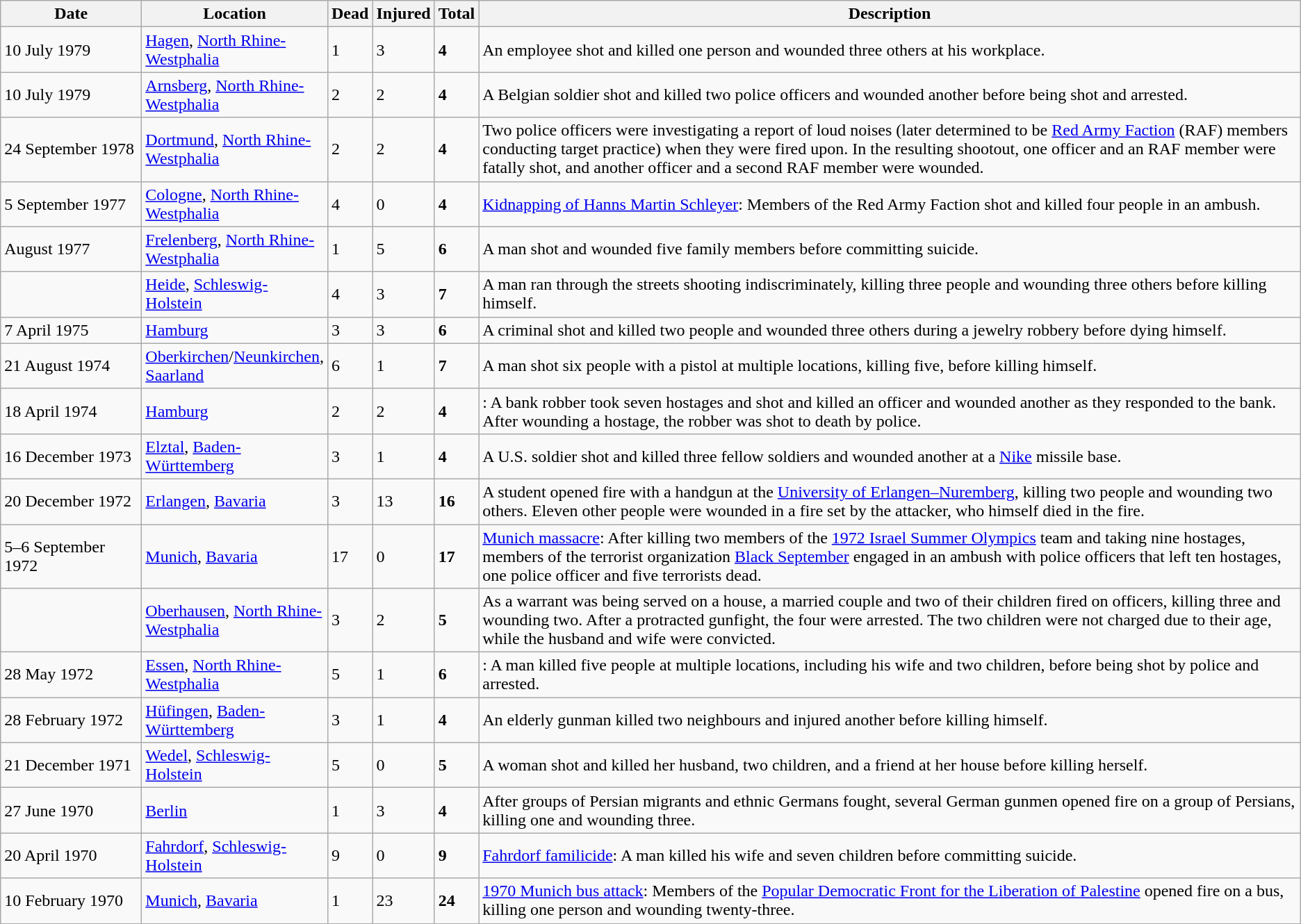<table class="wikitable sortable">
<tr>
<th scope="col" style="width: 8rem;">Date</th>
<th scope="col" style="width: 10rem;">Location</th>
<th data-sort-type=number>Dead</th>
<th data-sort-type=number>Injured</th>
<th data-sort-type=number>Total</th>
<th class=unsortable>Description</th>
</tr>
<tr>
<td>10 July 1979</td>
<td><a href='#'>Hagen</a>, <a href='#'>North Rhine-Westphalia</a></td>
<td>1</td>
<td>3</td>
<td><strong>4</strong></td>
<td>An employee shot and killed one person and wounded three others at his workplace.</td>
</tr>
<tr>
<td>10 July 1979</td>
<td><a href='#'>Arnsberg</a>, <a href='#'>North Rhine-Westphalia</a></td>
<td>2</td>
<td>2</td>
<td><strong>4</strong></td>
<td>A Belgian soldier shot and killed two police officers and wounded another before being shot and arrested.</td>
</tr>
<tr>
<td>24 September 1978</td>
<td><a href='#'>Dortmund</a>, <a href='#'>North Rhine-Westphalia</a></td>
<td>2</td>
<td>2</td>
<td><strong>4</strong></td>
<td>Two police officers were investigating a report of loud noises (later determined to be <a href='#'>Red Army Faction</a> (RAF) members conducting target practice) when they were fired upon. In the resulting shootout, one officer and an RAF member were fatally shot, and another officer and a second RAF member were wounded.</td>
</tr>
<tr>
<td>5 September 1977</td>
<td><a href='#'>Cologne</a>, <a href='#'>North Rhine-Westphalia</a></td>
<td>4</td>
<td>0</td>
<td><strong>4</strong></td>
<td><a href='#'>Kidnapping of Hanns Martin Schleyer</a>: Members of the Red Army Faction shot and killed four people in an ambush.</td>
</tr>
<tr>
<td>August 1977</td>
<td><a href='#'>Frelenberg</a>, <a href='#'>North Rhine-Westphalia</a></td>
<td>1</td>
<td>5</td>
<td><strong>6</strong></td>
<td>A man shot and wounded five family members before committing suicide.</td>
</tr>
<tr>
<td></td>
<td><a href='#'>Heide</a>, <a href='#'>Schleswig-Holstein</a></td>
<td>4</td>
<td>3</td>
<td><strong>7</strong></td>
<td>A man ran through the streets shooting indiscriminately, killing three people and wounding three others before killing himself.</td>
</tr>
<tr>
<td>7 April 1975</td>
<td><a href='#'>Hamburg</a></td>
<td>3</td>
<td>3</td>
<td><strong>6</strong></td>
<td>A criminal shot and killed two people and wounded three others during a jewelry robbery before dying himself.</td>
</tr>
<tr>
<td>21 August 1974</td>
<td><a href='#'>Oberkirchen</a>/<a href='#'>Neunkirchen</a>, <a href='#'>Saarland</a></td>
<td>6</td>
<td>1</td>
<td><strong>7</strong></td>
<td>A man shot six people with a pistol at multiple locations, killing five, before killing himself.</td>
</tr>
<tr>
<td>18 April 1974</td>
<td><a href='#'>Hamburg</a></td>
<td>2</td>
<td>2</td>
<td><strong>4</strong></td>
<td>: A bank robber took seven hostages and shot and killed an officer and wounded another as they responded to the bank. After wounding a hostage, the robber was shot to death by police.</td>
</tr>
<tr>
<td>16 December 1973</td>
<td><a href='#'>Elztal</a>, <a href='#'>Baden-Württemberg</a></td>
<td>3</td>
<td>1</td>
<td><strong>4</strong></td>
<td>A U.S. soldier shot and killed three fellow soldiers and wounded another at a <a href='#'>Nike</a> missile base.</td>
</tr>
<tr>
<td>20 December 1972</td>
<td><a href='#'>Erlangen</a>, <a href='#'>Bavaria</a></td>
<td>3</td>
<td>13</td>
<td><strong>16</strong></td>
<td>A student opened fire with a handgun at the <a href='#'>University of Erlangen–Nuremberg</a>, killing two people and wounding two others. Eleven other people were wounded in a fire set by the attacker, who himself died in the fire.</td>
</tr>
<tr>
<td>5–6 September 1972</td>
<td><a href='#'>Munich</a>, <a href='#'>Bavaria</a></td>
<td>17</td>
<td>0</td>
<td><strong>17</strong></td>
<td><a href='#'>Munich massacre</a>: After killing two members of the <a href='#'>1972 Israel Summer Olympics</a> team and taking nine hostages, members of the terrorist organization <a href='#'>Black September</a> engaged in an ambush with police officers that left ten hostages, one police officer and five terrorists dead.</td>
</tr>
<tr>
<td></td>
<td><a href='#'>Oberhausen</a>, <a href='#'>North Rhine-Westphalia</a></td>
<td>3</td>
<td>2</td>
<td><strong>5</strong></td>
<td>As a warrant was being served on a house, a married couple and two of their children fired on officers, killing three and wounding two. After a protracted gunfight, the four were arrested. The two children were not charged due to their age, while the husband and wife were convicted.</td>
</tr>
<tr>
<td>28 May 1972</td>
<td><a href='#'>Essen</a>, <a href='#'>North Rhine-Westphalia</a></td>
<td>5</td>
<td>1</td>
<td><strong>6</strong></td>
<td>: A man killed five people at multiple locations, including his wife and two children, before being shot by police and arrested.</td>
</tr>
<tr>
<td>28 February 1972</td>
<td><a href='#'>Hüfingen</a>, <a href='#'>Baden-Württemberg</a></td>
<td>3</td>
<td>1</td>
<td><strong>4</strong></td>
<td>An elderly gunman killed two neighbours and injured another before killing himself.</td>
</tr>
<tr>
<td>21 December 1971</td>
<td><a href='#'>Wedel</a>, <a href='#'>Schleswig-Holstein</a></td>
<td>5</td>
<td>0</td>
<td><strong>5</strong></td>
<td>A woman shot and killed her husband, two children, and a friend at her house before killing herself.</td>
</tr>
<tr>
<td>27 June 1970</td>
<td><a href='#'>Berlin</a></td>
<td>1</td>
<td>3</td>
<td><strong>4</strong></td>
<td>After groups of Persian migrants and ethnic Germans fought, several German gunmen opened fire on a group of Persians, killing one and wounding three.</td>
</tr>
<tr>
<td>20 April 1970</td>
<td><a href='#'>Fahrdorf</a>, <a href='#'>Schleswig-Holstein</a></td>
<td>9</td>
<td>0</td>
<td><strong>9</strong></td>
<td><a href='#'>Fahrdorf familicide</a>: A man killed his wife and seven children before committing suicide.</td>
</tr>
<tr>
<td>10 February 1970</td>
<td><a href='#'>Munich</a>, <a href='#'>Bavaria</a></td>
<td>1</td>
<td>23</td>
<td><strong>24</strong></td>
<td><a href='#'>1970 Munich bus attack</a>: Members of the <a href='#'>Popular Democratic Front for the Liberation of Palestine</a> opened fire on a bus, killing one person and wounding twenty-three.</td>
</tr>
</table>
